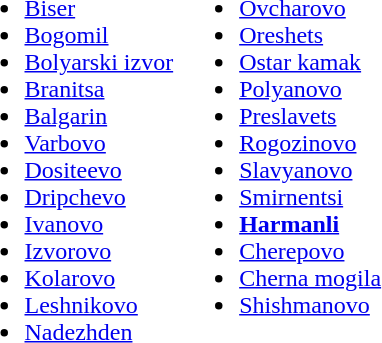<table>
<tr>
<td valign="top"><br><ul><li><a href='#'>Biser</a></li><li><a href='#'>Bogomil</a></li><li><a href='#'>Bolyarski izvor</a></li><li><a href='#'>Branitsa</a></li><li><a href='#'>Balgarin</a></li><li><a href='#'>Varbovo</a></li><li><a href='#'>Dositeevo</a></li><li><a href='#'>Dripchevo</a></li><li><a href='#'>Ivanovo</a></li><li><a href='#'>Izvorovo</a></li><li><a href='#'>Kolarovo</a></li><li><a href='#'>Leshnikovo</a></li><li><a href='#'>Nadezhden</a></li></ul></td>
<td valign="top"><br><ul><li><a href='#'>Ovcharovo</a></li><li><a href='#'>Oreshets</a></li><li><a href='#'>Ostar kamak</a></li><li><a href='#'>Polyanovo</a></li><li><a href='#'>Preslavets</a></li><li><a href='#'>Rogozinovo</a></li><li><a href='#'>Slavyanovo</a></li><li><a href='#'>Smirnentsi</a></li><li><strong><a href='#'>Harmanli</a></strong></li><li><a href='#'>Cherepovo</a></li><li><a href='#'>Cherna mogila</a></li><li><a href='#'>Shishmanovo</a></li></ul></td>
</tr>
</table>
